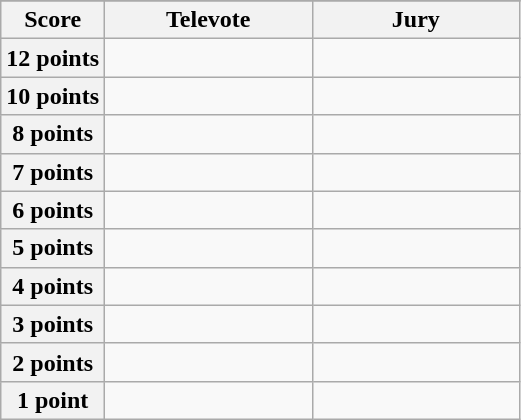<table class="wikitable">
<tr>
</tr>
<tr>
<th scope="col" width="20%">Score</th>
<th scope="col" width="40%">Televote</th>
<th scope="col" width="40%">Jury</th>
</tr>
<tr>
<th scope="row">12 points</th>
<td></td>
<td></td>
</tr>
<tr>
<th scope="row">10 points</th>
<td></td>
<td></td>
</tr>
<tr>
<th scope="row">8 points</th>
<td></td>
<td></td>
</tr>
<tr>
<th scope="row">7 points</th>
<td></td>
<td></td>
</tr>
<tr>
<th scope="row">6 points</th>
<td></td>
<td></td>
</tr>
<tr>
<th scope="row">5 points</th>
<td></td>
<td></td>
</tr>
<tr>
<th scope="row">4 points</th>
<td></td>
<td></td>
</tr>
<tr>
<th scope="row">3 points</th>
<td></td>
<td></td>
</tr>
<tr>
<th scope="row">2 points</th>
<td></td>
<td></td>
</tr>
<tr>
<th scope="row">1 point</th>
<td></td>
<td></td>
</tr>
</table>
